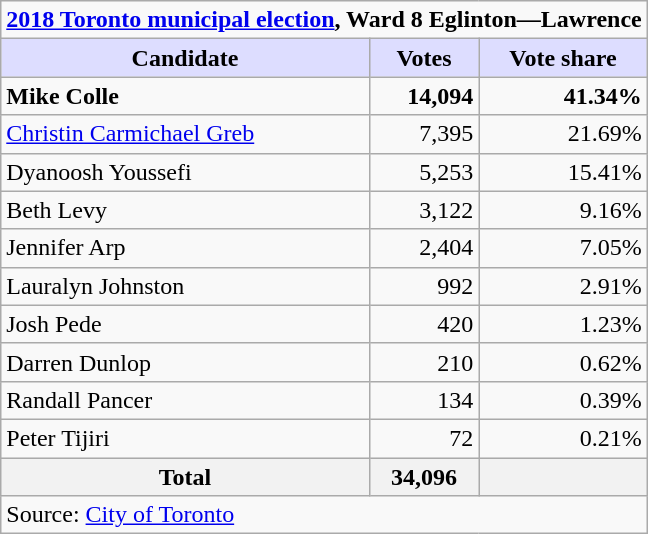<table class="wikitable plainrowheaders">
<tr>
<td colspan="3"><strong><a href='#'>2018 Toronto municipal election</a>, Ward 8 Eglinton—Lawrence</strong></td>
</tr>
<tr>
<th scope="col" style="background:#ddf;">Candidate</th>
<th scope="col" style="background:#ddf;">Votes</th>
<th scope="col" style="background:#ddf;">Vote share</th>
</tr>
<tr>
<td scope="row"><strong>Mike Colle</strong></td>
<td align="right"><strong>14,094</strong></td>
<td align="right"><strong>41.34%</strong></td>
</tr>
<tr>
<td scope="row"><a href='#'>Christin Carmichael Greb</a></td>
<td align="right">7,395</td>
<td align="right">21.69%</td>
</tr>
<tr>
<td scope="row">Dyanoosh Youssefi</td>
<td align="right">5,253</td>
<td align="right">15.41%</td>
</tr>
<tr>
<td scope="row">Beth Levy</td>
<td align="right">3,122</td>
<td align="right">9.16%</td>
</tr>
<tr>
<td scope="row">Jennifer Arp</td>
<td align="right">2,404</td>
<td align="right">7.05%</td>
</tr>
<tr>
<td scope="row">Lauralyn Johnston</td>
<td align="right">992</td>
<td align="right">2.91%</td>
</tr>
<tr>
<td scope="row">Josh Pede</td>
<td align="right">420</td>
<td align="right">1.23%</td>
</tr>
<tr>
<td scope="row">Darren Dunlop</td>
<td align="right">210</td>
<td align="right">0.62%</td>
</tr>
<tr>
<td>Randall Pancer</td>
<td align="right">134</td>
<td align="right">0.39%</td>
</tr>
<tr>
<td>Peter Tijiri</td>
<td align="right">72</td>
<td align="right">0.21%</td>
</tr>
<tr>
<th scope="row"><strong>Total</strong></th>
<th align="right">34,096</th>
<th align="right"></th>
</tr>
<tr>
<td colspan="3">Source: <a href='#'>City of Toronto</a></td>
</tr>
</table>
